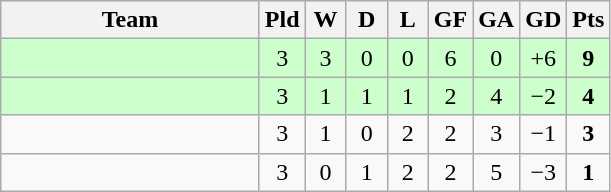<table class=wikitable style="text-align:center">
<tr>
<th width=165>Team</th>
<th width=20>Pld</th>
<th width=20>W</th>
<th width=20>D</th>
<th width=20>L</th>
<th width=20>GF</th>
<th width=20>GA</th>
<th width=20>GD</th>
<th width=20>Pts</th>
</tr>
<tr style="background:#ccffcc;">
<td style="text-align:left;"></td>
<td>3</td>
<td>3</td>
<td>0</td>
<td>0</td>
<td>6</td>
<td>0</td>
<td>+6</td>
<td><strong>9</strong></td>
</tr>
<tr style="background:#ccffcc;">
<td style="text-align:left;"></td>
<td>3</td>
<td>1</td>
<td>1</td>
<td>1</td>
<td>2</td>
<td>4</td>
<td>−2</td>
<td><strong>4</strong></td>
</tr>
<tr>
<td style="text-align:left;"></td>
<td>3</td>
<td>1</td>
<td>0</td>
<td>2</td>
<td>2</td>
<td>3</td>
<td>−1</td>
<td><strong>3</strong></td>
</tr>
<tr>
<td style="text-align:left;"></td>
<td>3</td>
<td>0</td>
<td>1</td>
<td>2</td>
<td>2</td>
<td>5</td>
<td>−3</td>
<td><strong>1</strong></td>
</tr>
</table>
